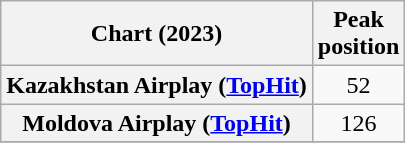<table class="wikitable sortable plainrowheaders" style="text-align:center">
<tr>
<th scope="col">Chart (2023)</th>
<th scope="col">Peak<br>position</th>
</tr>
<tr>
<th scope="row">Kazakhstan Airplay (<a href='#'>TopHit</a>)</th>
<td>52</td>
</tr>
<tr>
<th scope="row">Moldova Airplay (<a href='#'>TopHit</a>)</th>
<td>126</td>
</tr>
<tr>
</tr>
</table>
